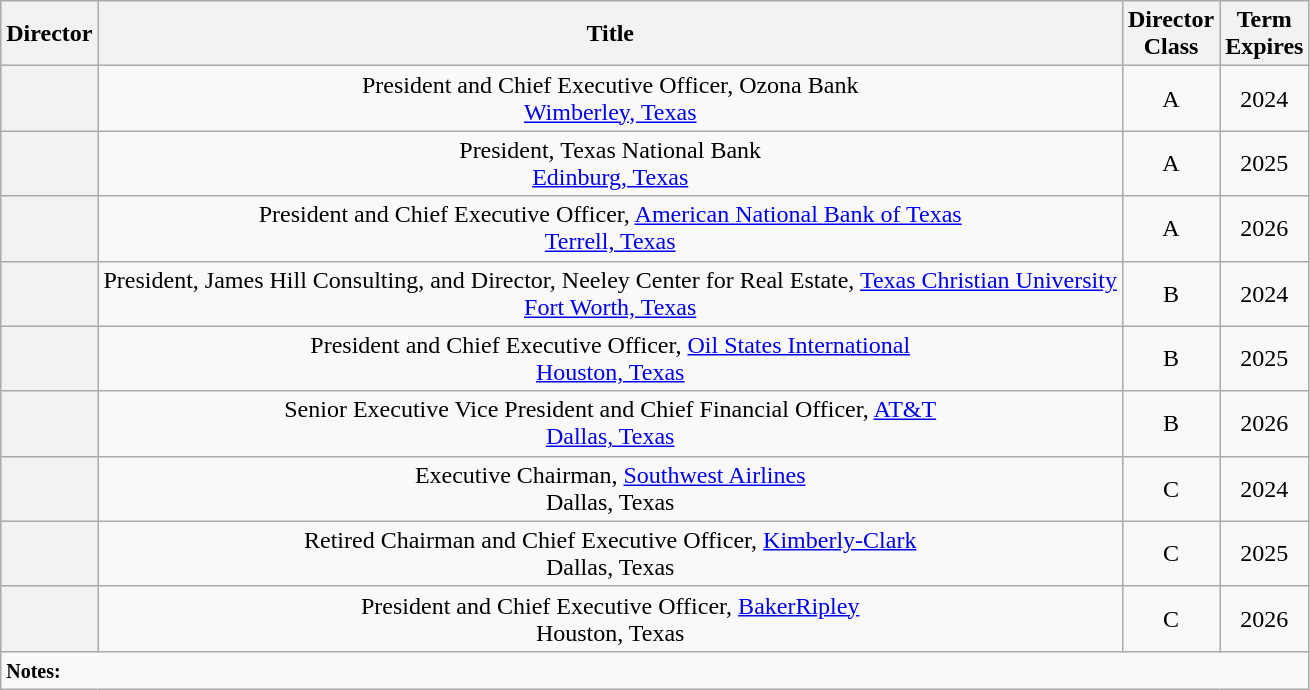<table class="wikitable sortable">
<tr>
<th>Director</th>
<th class="unsortable">Title</th>
<th>Director<br>Class</th>
<th>Term<br>Expires</th>
</tr>
<tr align="center">
<th></th>
<td>President and Chief Executive Officer, Ozona Bank<br><a href='#'>Wimberley, Texas</a></td>
<td>A</td>
<td>2024</td>
</tr>
<tr align="center">
<th></th>
<td>President, Texas National Bank<br><a href='#'>Edinburg, Texas</a></td>
<td>A</td>
<td>2025</td>
</tr>
<tr align="center">
<th></th>
<td>President and Chief Executive Officer, <a href='#'>American National Bank of Texas</a><br><a href='#'>Terrell, Texas</a></td>
<td>A</td>
<td>2026</td>
</tr>
<tr align="center">
<th></th>
<td>President, James Hill Consulting, and Director, Neeley Center for Real Estate, <a href='#'>Texas Christian University</a><br><a href='#'>Fort Worth, Texas</a></td>
<td>B</td>
<td>2024</td>
</tr>
<tr align="center">
<th></th>
<td>President and Chief Executive Officer, <a href='#'>Oil States International</a><br><a href='#'>Houston, Texas</a></td>
<td>B</td>
<td>2025</td>
</tr>
<tr align="center">
<th></th>
<td>Senior Executive Vice President and Chief Financial Officer, <a href='#'>AT&T</a><br><a href='#'>Dallas, Texas</a></td>
<td>B</td>
<td>2026</td>
</tr>
<tr align="center">
<th></th>
<td>Executive Chairman, <a href='#'>Southwest Airlines</a><br>Dallas, Texas</td>
<td>C</td>
<td>2024</td>
</tr>
<tr align="center">
<th></th>
<td>Retired Chairman and Chief Executive Officer, <a href='#'>Kimberly-Clark</a><br>Dallas, Texas</td>
<td>C</td>
<td>2025</td>
</tr>
<tr align="center">
<th></th>
<td>President and Chief Executive Officer, <a href='#'>BakerRipley</a><br>Houston, Texas</td>
<td>C</td>
<td>2026</td>
</tr>
<tr class="sortbottom">
<td colspan="4"><small><strong>Notes:</strong></small><br></td>
</tr>
</table>
